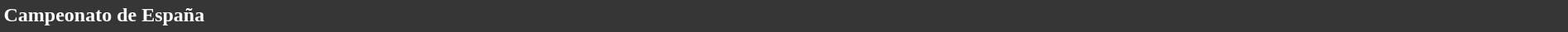<table style="width: 100%; background:#363636; color:white;">
<tr>
<td><strong>Campeonato de España</strong></td>
</tr>
<tr>
</tr>
</table>
